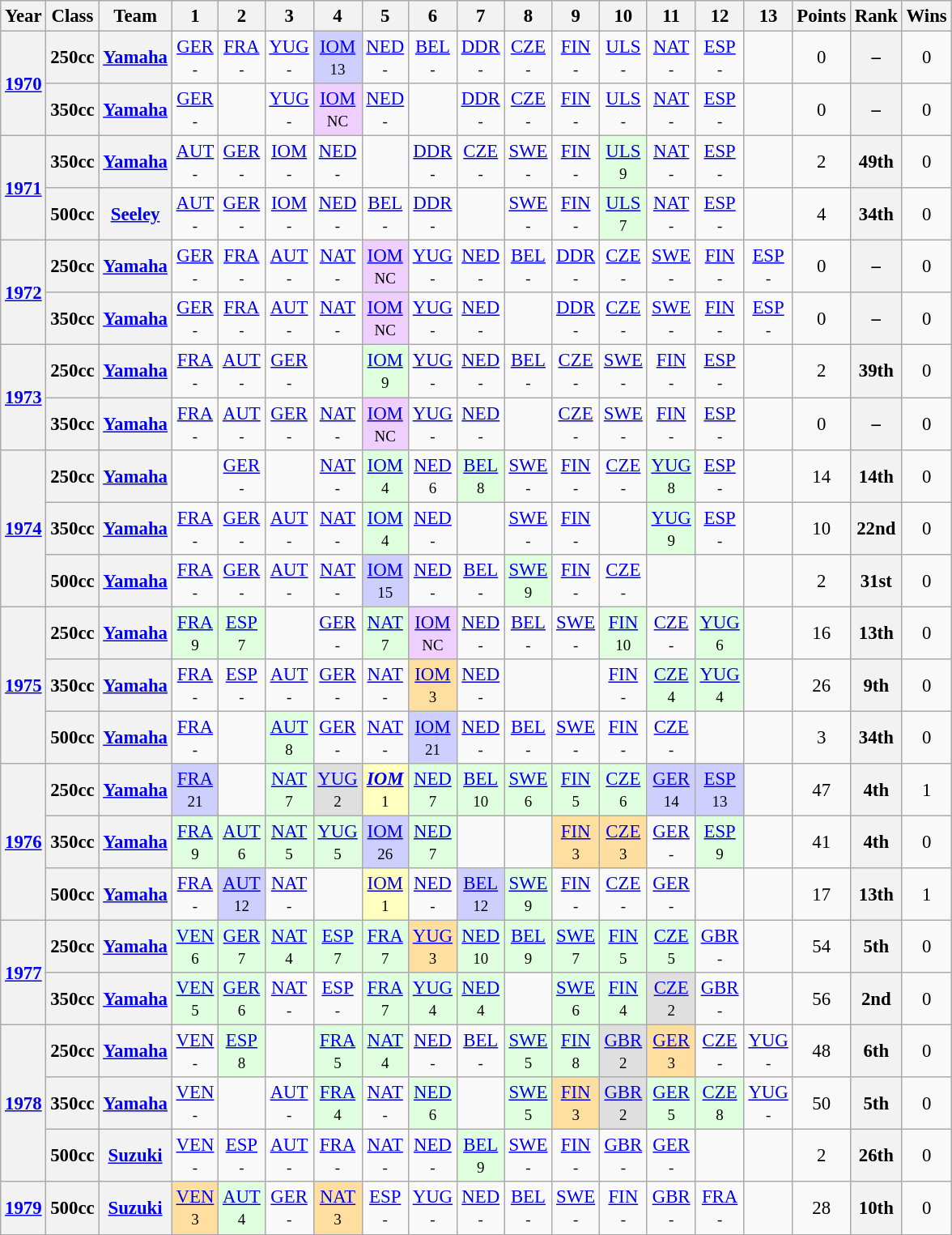<table class="wikitable" style="text-align:center; font-size:95%">
<tr>
<th>Year</th>
<th>Class</th>
<th>Team</th>
<th>1</th>
<th>2</th>
<th>3</th>
<th>4</th>
<th>5</th>
<th>6</th>
<th>7</th>
<th>8</th>
<th>9</th>
<th>10</th>
<th>11</th>
<th>12</th>
<th>13</th>
<th>Points</th>
<th>Rank</th>
<th>Wins</th>
</tr>
<tr>
<th rowspan=2><a href='#'>1970</a></th>
<th>250cc</th>
<th><a href='#'>Yamaha</a></th>
<td><a href='#'>GER</a><br><small>-</small></td>
<td><a href='#'>FRA</a><br><small>-</small></td>
<td><a href='#'>YUG</a><br><small>-</small></td>
<td style="background:#CFCFFF;"><a href='#'>IOM</a><br><small>13</small></td>
<td><a href='#'>NED</a><br><small>-</small></td>
<td><a href='#'>BEL</a><br><small>-</small></td>
<td><a href='#'>DDR</a><br><small>-</small></td>
<td><a href='#'>CZE</a><br><small>-</small></td>
<td><a href='#'>FIN</a><br><small>-</small></td>
<td><a href='#'>ULS</a><br><small>-</small></td>
<td><a href='#'>NAT</a><br><small>-</small></td>
<td><a href='#'>ESP</a><br><small>-</small></td>
<td></td>
<td>0</td>
<th>–</th>
<td>0</td>
</tr>
<tr>
<th>350cc</th>
<th><a href='#'>Yamaha</a></th>
<td><a href='#'>GER</a><br><small>-</small></td>
<td></td>
<td><a href='#'>YUG</a><br><small>-</small></td>
<td style="background:#EFCFFF;"><a href='#'>IOM</a><br><small>NC</small></td>
<td><a href='#'>NED</a><br><small>-</small></td>
<td></td>
<td><a href='#'>DDR</a><br><small>-</small></td>
<td><a href='#'>CZE</a><br><small>-</small></td>
<td><a href='#'>FIN</a><br><small>-</small></td>
<td><a href='#'>ULS</a><br><small>-</small></td>
<td><a href='#'>NAT</a><br><small>-</small></td>
<td><a href='#'>ESP</a><br><small>-</small></td>
<td></td>
<td>0</td>
<th>–</th>
<td>0</td>
</tr>
<tr>
<th rowspan=2><a href='#'>1971</a></th>
<th>350cc</th>
<th><a href='#'>Yamaha</a></th>
<td><a href='#'>AUT</a><br><small>-</small></td>
<td><a href='#'>GER</a><br><small>-</small></td>
<td><a href='#'>IOM</a><br><small>-</small></td>
<td><a href='#'>NED</a><br><small>-</small></td>
<td></td>
<td><a href='#'>DDR</a><br><small>-</small></td>
<td><a href='#'>CZE</a><br><small>-</small></td>
<td><a href='#'>SWE</a><br><small>-</small></td>
<td><a href='#'>FIN</a><br><small>-</small></td>
<td style="background:#DFFFDF;"><a href='#'>ULS</a><br><small>9</small></td>
<td><a href='#'>NAT</a><br><small>-</small></td>
<td><a href='#'>ESP</a><br><small>-</small></td>
<td></td>
<td>2</td>
<th>49th</th>
<td>0</td>
</tr>
<tr>
<th>500cc</th>
<th><a href='#'>Seeley</a></th>
<td><a href='#'>AUT</a><br><small>-</small></td>
<td><a href='#'>GER</a><br><small>-</small></td>
<td><a href='#'>IOM</a><br><small>-</small></td>
<td><a href='#'>NED</a><br><small>-</small></td>
<td><a href='#'>BEL</a><br><small>-</small></td>
<td><a href='#'>DDR</a><br><small>-</small></td>
<td></td>
<td><a href='#'>SWE</a><br><small>-</small></td>
<td><a href='#'>FIN</a><br><small>-</small></td>
<td style="background:#DFFFDF;"><a href='#'>ULS</a><br><small>7</small></td>
<td><a href='#'>NAT</a><br><small>-</small></td>
<td><a href='#'>ESP</a><br><small>-</small></td>
<td></td>
<td>4</td>
<th>34th</th>
<td>0</td>
</tr>
<tr>
<th rowspan=2><a href='#'>1972</a></th>
<th>250cc</th>
<th><a href='#'>Yamaha</a></th>
<td><a href='#'>GER</a><br><small>-</small></td>
<td><a href='#'>FRA</a><br><small>-</small></td>
<td><a href='#'>AUT</a><br><small>-</small></td>
<td><a href='#'>NAT</a><br><small>-</small></td>
<td style="background:#EFCFFF;"><a href='#'>IOM</a><br><small>NC</small></td>
<td><a href='#'>YUG</a><br><small>-</small></td>
<td><a href='#'>NED</a><br><small>-</small></td>
<td><a href='#'>BEL</a><br><small>-</small></td>
<td><a href='#'>DDR</a><br><small>-</small></td>
<td><a href='#'>CZE</a><br><small>-</small></td>
<td><a href='#'>SWE</a><br><small>-</small></td>
<td><a href='#'>FIN</a><br><small>-</small></td>
<td><a href='#'>ESP</a><br><small>-</small></td>
<td>0</td>
<th>–</th>
<td>0</td>
</tr>
<tr>
<th>350cc</th>
<th><a href='#'>Yamaha</a></th>
<td><a href='#'>GER</a><br><small>-</small></td>
<td><a href='#'>FRA</a><br><small>-</small></td>
<td><a href='#'>AUT</a><br><small>-</small></td>
<td><a href='#'>NAT</a><br><small>-</small></td>
<td style="background:#EFCFFF;"><a href='#'>IOM</a><br><small>NC</small></td>
<td><a href='#'>YUG</a><br><small>-</small></td>
<td><a href='#'>NED</a><br><small>-</small></td>
<td></td>
<td><a href='#'>DDR</a><br><small>-</small></td>
<td><a href='#'>CZE</a><br><small>-</small></td>
<td><a href='#'>SWE</a><br><small>-</small></td>
<td><a href='#'>FIN</a><br><small>-</small></td>
<td><a href='#'>ESP</a><br><small>-</small></td>
<td>0</td>
<th>–</th>
<td>0</td>
</tr>
<tr>
<th rowspan=2><a href='#'>1973</a></th>
<th>250cc</th>
<th><a href='#'>Yamaha</a></th>
<td><a href='#'>FRA</a><br><small>-</small></td>
<td><a href='#'>AUT</a><br><small>-</small></td>
<td><a href='#'>GER</a><br><small>-</small></td>
<td></td>
<td style="background:#DFFFDF;"><a href='#'>IOM</a><br><small>9</small></td>
<td><a href='#'>YUG</a><br><small>-</small></td>
<td><a href='#'>NED</a><br><small>-</small></td>
<td><a href='#'>BEL</a><br><small>-</small></td>
<td><a href='#'>CZE</a><br><small>-</small></td>
<td><a href='#'>SWE</a><br><small>-</small></td>
<td><a href='#'>FIN</a><br><small>-</small></td>
<td><a href='#'>ESP</a><br><small>-</small></td>
<td></td>
<td>2</td>
<th>39th</th>
<td>0</td>
</tr>
<tr>
<th>350cc</th>
<th><a href='#'>Yamaha</a></th>
<td><a href='#'>FRA</a><br><small>-</small></td>
<td><a href='#'>AUT</a><br><small>-</small></td>
<td><a href='#'>GER</a><br><small>-</small></td>
<td><a href='#'>NAT</a><br><small>-</small></td>
<td style="background:#EFCFFF;"><a href='#'>IOM</a><br><small>NC</small></td>
<td><a href='#'>YUG</a><br><small>-</small></td>
<td><a href='#'>NED</a><br><small>-</small></td>
<td></td>
<td><a href='#'>CZE</a><br><small>-</small></td>
<td><a href='#'>SWE</a><br><small>-</small></td>
<td><a href='#'>FIN</a><br><small>-</small></td>
<td><a href='#'>ESP</a><br><small>-</small></td>
<td></td>
<td>0</td>
<th>–</th>
<td>0</td>
</tr>
<tr>
<th rowspan=3><a href='#'>1974</a></th>
<th>250cc</th>
<th><a href='#'>Yamaha</a></th>
<td></td>
<td><a href='#'>GER</a><br><small>-</small></td>
<td></td>
<td><a href='#'>NAT</a><br><small>-</small></td>
<td style="background:#DFFFDF;"><a href='#'>IOM</a><br><small>4</small></td>
<td><a href='#'>NED</a><br><small>6</small></td>
<td style="background:#DFFFDF;"><a href='#'>BEL</a><br><small>8</small></td>
<td><a href='#'>SWE</a><br><small>-</small></td>
<td><a href='#'>FIN</a><br><small>-</small></td>
<td><a href='#'>CZE</a><br><small>-</small></td>
<td style="background:#DFFFDF;"><a href='#'>YUG</a><br><small>8</small></td>
<td><a href='#'>ESP</a><br><small>-</small></td>
<td></td>
<td>14</td>
<th>14th</th>
<td>0</td>
</tr>
<tr>
<th>350cc</th>
<th><a href='#'>Yamaha</a></th>
<td><a href='#'>FRA</a><br><small>-</small></td>
<td><a href='#'>GER</a><br><small>-</small></td>
<td><a href='#'>AUT</a><br><small>-</small></td>
<td><a href='#'>NAT</a><br><small>-</small></td>
<td style="background:#DFFFDF;"><a href='#'>IOM</a><br><small>4</small></td>
<td><a href='#'>NED</a><br><small>-</small></td>
<td></td>
<td><a href='#'>SWE</a><br><small>-</small></td>
<td><a href='#'>FIN</a><br><small>-</small></td>
<td></td>
<td style="background:#DFFFDF;"><a href='#'>YUG</a><br><small>9</small></td>
<td><a href='#'>ESP</a><br><small>-</small></td>
<td></td>
<td>10</td>
<th>22nd</th>
<td>0</td>
</tr>
<tr>
<th>500cc</th>
<th><a href='#'>Yamaha</a></th>
<td><a href='#'>FRA</a><br><small>-</small></td>
<td><a href='#'>GER</a><br><small>-</small></td>
<td><a href='#'>AUT</a><br><small>-</small></td>
<td><a href='#'>NAT</a><br><small>-</small></td>
<td style="background:#CFCFFF;"><a href='#'>IOM</a><br><small>15</small></td>
<td><a href='#'>NED</a><br><small>-</small></td>
<td><a href='#'>BEL</a><br><small>-</small></td>
<td style="background:#DFFFDF;"><a href='#'>SWE</a><br><small>9</small></td>
<td><a href='#'>FIN</a><br><small>-</small></td>
<td><a href='#'>CZE</a><br><small>-</small></td>
<td></td>
<td></td>
<td></td>
<td>2</td>
<th>31st</th>
<td>0</td>
</tr>
<tr>
<th rowspan=3><a href='#'>1975</a></th>
<th>250cc</th>
<th><a href='#'>Yamaha</a></th>
<td style="background:#DFFFDF;"><a href='#'>FRA</a><br><small>9</small></td>
<td style="background:#DFFFDF;"><a href='#'>ESP</a><br><small>7</small></td>
<td></td>
<td><a href='#'>GER</a><br><small>-</small></td>
<td style="background:#DFFFDF;"><a href='#'>NAT</a><br><small>7</small></td>
<td style="background:#EFCFFF;"><a href='#'>IOM</a><br><small>NC</small></td>
<td><a href='#'>NED</a><br><small>-</small></td>
<td><a href='#'>BEL</a><br><small>-</small></td>
<td><a href='#'>SWE</a><br><small>-</small></td>
<td style="background:#DFFFDF;"><a href='#'>FIN</a><br><small>10</small></td>
<td><a href='#'>CZE</a><br><small>-</small></td>
<td style="background:#DFFFDF;"><a href='#'>YUG</a><br><small>6</small></td>
<td></td>
<td>16</td>
<th>13th</th>
<td>0</td>
</tr>
<tr>
<th>350cc</th>
<th><a href='#'>Yamaha</a></th>
<td><a href='#'>FRA</a><br><small>-</small></td>
<td><a href='#'>ESP</a><br><small>-</small></td>
<td><a href='#'>AUT</a><br><small>-</small></td>
<td><a href='#'>GER</a><br><small>-</small></td>
<td><a href='#'>NAT</a><br><small>-</small></td>
<td style="background:#FFDF9F;"><a href='#'>IOM</a><br><small>3</small></td>
<td><a href='#'>NED</a><br><small>-</small></td>
<td></td>
<td></td>
<td><a href='#'>FIN</a><br><small>-</small></td>
<td style="background:#DFFFDF;"><a href='#'>CZE</a><br><small>4</small></td>
<td style="background:#DFFFDF;"><a href='#'>YUG</a><br><small>4</small></td>
<td></td>
<td>26</td>
<th>9th</th>
<td>0</td>
</tr>
<tr>
<th>500cc</th>
<th><a href='#'>Yamaha</a></th>
<td><a href='#'>FRA</a><br><small>-</small></td>
<td></td>
<td style="background:#DFFFDF;"><a href='#'>AUT</a><br><small>8</small></td>
<td><a href='#'>GER</a><br><small>-</small></td>
<td><a href='#'>NAT</a><br><small>-</small></td>
<td style="background:#CFCFFF;"><a href='#'>IOM</a><br><small>21</small></td>
<td><a href='#'>NED</a><br><small>-</small></td>
<td><a href='#'>BEL</a><br><small>-</small></td>
<td><a href='#'>SWE</a><br><small>-</small></td>
<td><a href='#'>FIN</a><br><small>-</small></td>
<td><a href='#'>CZE</a><br><small>-</small></td>
<td></td>
<td></td>
<td>3</td>
<th>34th</th>
<td>0</td>
</tr>
<tr>
<th rowspan=3><a href='#'>1976</a></th>
<th>250cc</th>
<th><a href='#'>Yamaha</a></th>
<td style="background:#CFCFFF;"><a href='#'>FRA</a><br><small>21</small></td>
<td></td>
<td style="background:#DFFFDF;"><a href='#'>NAT</a><br><small>7</small></td>
<td style="background:#DFDFDF;"><a href='#'>YUG</a><br><small>2</small></td>
<td style="background:#FFFFBF;"><strong><em><a href='#'>IOM</a></em></strong><br><small>1</small></td>
<td style="background:#DFFFDF;"><a href='#'>NED</a><br><small>7</small></td>
<td style="background:#DFFFDF;"><a href='#'>BEL</a><br><small>10</small></td>
<td style="background:#DFFFDF;"><a href='#'>SWE</a><br><small>6</small></td>
<td style="background:#DFFFDF;"><a href='#'>FIN</a><br><small>5</small></td>
<td style="background:#DFFFDF;"><a href='#'>CZE</a><br><small>6</small></td>
<td style="background:#CFCFFF;"><a href='#'>GER</a><br><small>14</small></td>
<td style="background:#CFCFFF;"><a href='#'>ESP</a><br><small>13</small></td>
<td></td>
<td>47</td>
<th>4th</th>
<td>1</td>
</tr>
<tr>
<th>350cc</th>
<th><a href='#'>Yamaha</a></th>
<td style="background:#DFFFDF;"><a href='#'>FRA</a><br><small>9</small></td>
<td style="background:#DFFFDF;"><a href='#'>AUT</a><br><small>6</small></td>
<td style="background:#DFFFDF;"><a href='#'>NAT</a><br><small>5</small></td>
<td style="background:#DFFFDF;"><a href='#'>YUG</a><br><small>5</small></td>
<td style="background:#CFCFFF;"><a href='#'>IOM</a><br><small>26</small></td>
<td style="background:#DFFFDF;"><a href='#'>NED</a><br><small>7</small></td>
<td></td>
<td></td>
<td style="background:#FFDF9F;"><a href='#'>FIN</a><br><small>3</small></td>
<td style="background:#FFDF9F;"><a href='#'>CZE</a><br><small>3</small></td>
<td><a href='#'>GER</a><br><small>-</small></td>
<td style="background:#DFFFDF;"><a href='#'>ESP</a><br><small>9</small></td>
<td></td>
<td>41</td>
<th>4th</th>
<td>0</td>
</tr>
<tr>
<th>500cc</th>
<th><a href='#'>Yamaha</a></th>
<td><a href='#'>FRA</a><br><small>-</small></td>
<td style="background:#CFCFFF;"><a href='#'>AUT</a><br><small>12</small></td>
<td><a href='#'>NAT</a><br><small>-</small></td>
<td></td>
<td style="background:#FFFFBF;"><a href='#'>IOM</a><br><small>1</small></td>
<td><a href='#'>NED</a><br><small>-</small></td>
<td style="background:#CFCFFF;"><a href='#'>BEL</a><br><small>12</small></td>
<td style="background:#DFFFDF;"><a href='#'>SWE</a><br><small>9</small></td>
<td><a href='#'>FIN</a><br><small>-</small></td>
<td><a href='#'>CZE</a><br><small>-</small></td>
<td><a href='#'>GER</a><br><small>-</small></td>
<td></td>
<td></td>
<td>17</td>
<th>13th</th>
<td>1</td>
</tr>
<tr>
<th rowspan=2><a href='#'>1977</a></th>
<th>250cc</th>
<th><a href='#'>Yamaha</a></th>
<td style="background:#DFFFDF;"><a href='#'>VEN</a><br><small>6</small></td>
<td style="background:#DFFFDF;"><a href='#'>GER</a><br><small>7</small></td>
<td style="background:#DFFFDF;"><a href='#'>NAT</a><br><small>4</small></td>
<td style="background:#DFFFDF;"><a href='#'>ESP</a><br><small>7</small></td>
<td style="background:#DFFFDF;"><a href='#'>FRA</a><br><small>7</small></td>
<td style="background:#FFDF9F;"><a href='#'>YUG</a><br><small>3</small></td>
<td style="background:#DFFFDF;"><a href='#'>NED</a><br><small>10</small></td>
<td style="background:#DFFFDF;"><a href='#'>BEL</a><br><small>9</small></td>
<td style="background:#DFFFDF;"><a href='#'>SWE</a><br><small>7</small></td>
<td style="background:#DFFFDF;"><a href='#'>FIN</a><br><small>5</small></td>
<td style="background:#DFFFDF;"><a href='#'>CZE</a><br><small>5</small></td>
<td><a href='#'>GBR</a><br><small>-</small></td>
<td></td>
<td>54</td>
<th>5th</th>
<td>0</td>
</tr>
<tr>
<th>350cc</th>
<th><a href='#'>Yamaha</a></th>
<td style="background:#DFFFDF;"><a href='#'>VEN</a><br><small>5</small></td>
<td style="background:#DFFFDF;"><a href='#'>GER</a><br><small>6</small></td>
<td><a href='#'>NAT</a><br><small>-</small></td>
<td><a href='#'>ESP</a><br><small>-</small></td>
<td style="background:#DFFFDF;"><a href='#'>FRA</a><br><small>7</small></td>
<td style="background:#DFFFDF;"><a href='#'>YUG</a><br><small>4</small></td>
<td style="background:#DFFFDF;"><a href='#'>NED</a><br><small>4</small></td>
<td></td>
<td style="background:#DFFFDF;"><a href='#'>SWE</a><br><small>6</small></td>
<td style="background:#DFFFDF;"><a href='#'>FIN</a><br><small>4</small></td>
<td style="background:#DFDFDF;"><a href='#'>CZE</a><br><small>2</small></td>
<td><a href='#'>GBR</a><br><small>-</small></td>
<td></td>
<td>56</td>
<th>2nd</th>
<td>0</td>
</tr>
<tr>
<th rowspan=3><a href='#'>1978</a></th>
<th>250cc</th>
<th><a href='#'>Yamaha</a></th>
<td><a href='#'>VEN</a><br><small>-</small></td>
<td style="background:#DFFFDF;"><a href='#'>ESP</a><br><small>8</small></td>
<td></td>
<td style="background:#DFFFDF;"><a href='#'>FRA</a><br><small>5</small></td>
<td style="background:#DFFFDF;"><a href='#'>NAT</a><br><small>4</small></td>
<td><a href='#'>NED</a><br><small>-</small></td>
<td><a href='#'>BEL</a><br><small>-</small></td>
<td style="background:#DFFFDF;"><a href='#'>SWE</a><br><small>5</small></td>
<td style="background:#DFFFDF;"><a href='#'>FIN</a><br><small>8</small></td>
<td style="background:#DFDFDF;"><a href='#'>GBR</a><br><small>2</small></td>
<td style="background:#FFDF9F;"><a href='#'>GER</a><br><small>3</small></td>
<td><a href='#'>CZE</a><br><small>-</small></td>
<td><a href='#'>YUG</a><br><small>-</small></td>
<td>48</td>
<th>6th</th>
<td>0</td>
</tr>
<tr>
<th>350cc</th>
<th><a href='#'>Yamaha</a></th>
<td><a href='#'>VEN</a><br><small>-</small></td>
<td></td>
<td><a href='#'>AUT</a><br><small>-</small></td>
<td style="background:#DFFFDF;"><a href='#'>FRA</a><br><small>4</small></td>
<td><a href='#'>NAT</a><br><small>-</small></td>
<td style="background:#DFFFDF;"><a href='#'>NED</a><br><small>6</small></td>
<td></td>
<td style="background:#DFFFDF;"><a href='#'>SWE</a><br><small>5</small></td>
<td style="background:#FFDF9F;"><a href='#'>FIN</a><br><small>3</small></td>
<td style="background:#DFDFDF;"><a href='#'>GBR</a><br><small>2</small></td>
<td style="background:#DFFFDF;"><a href='#'>GER</a><br><small>5</small></td>
<td style="background:#DFFFDF;"><a href='#'>CZE</a><br><small>8</small></td>
<td><a href='#'>YUG</a><br><small>-</small></td>
<td>50</td>
<th>5th</th>
<td>0</td>
</tr>
<tr>
<th>500cc</th>
<th><a href='#'>Suzuki</a></th>
<td><a href='#'>VEN</a><br><small>-</small></td>
<td><a href='#'>ESP</a><br><small>-</small></td>
<td><a href='#'>AUT</a><br><small>-</small></td>
<td><a href='#'>FRA</a><br><small>-</small></td>
<td><a href='#'>NAT</a><br><small>-</small></td>
<td><a href='#'>NED</a><br><small>-</small></td>
<td style="background:#DFFFDF;"><a href='#'>BEL</a><br><small>9</small></td>
<td><a href='#'>SWE</a><br><small>-</small></td>
<td><a href='#'>FIN</a><br><small>-</small></td>
<td><a href='#'>GBR</a><br><small>-</small></td>
<td><a href='#'>GER</a><br><small>-</small></td>
<td></td>
<td></td>
<td>2</td>
<th>26th</th>
<td>0</td>
</tr>
<tr>
<th><a href='#'>1979</a></th>
<th>500cc</th>
<th><a href='#'>Suzuki</a></th>
<td style="background:#FFDF9F;"><a href='#'>VEN</a><br><small>3</small></td>
<td style="background:#DFFFDF;"><a href='#'>AUT</a><br><small>4</small></td>
<td><a href='#'>GER</a><br><small>-</small></td>
<td style="background:#FFDF9F;"><a href='#'>NAT</a><br><small>3</small></td>
<td><a href='#'>ESP</a><br><small>-</small></td>
<td><a href='#'>YUG</a><br><small>-</small></td>
<td><a href='#'>NED</a><br><small>-</small></td>
<td><a href='#'>BEL</a><br><small>-</small></td>
<td><a href='#'>SWE</a><br><small>-</small></td>
<td><a href='#'>FIN</a><br><small>-</small></td>
<td><a href='#'>GBR</a><br><small>-</small></td>
<td><a href='#'>FRA</a><br><small>-</small></td>
<td></td>
<td>28</td>
<th>10th</th>
<td>0</td>
</tr>
<tr>
</tr>
</table>
